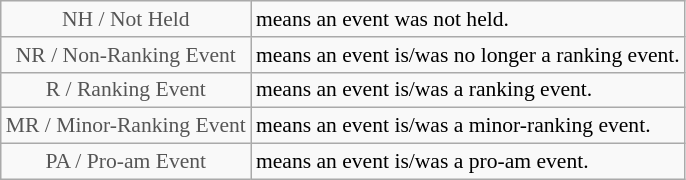<table class="wikitable" style="font-size:90%">
<tr>
<td style="text-align:center; color:#555555;" colspan="4">NH / Not Held</td>
<td>means an event was not held.</td>
</tr>
<tr>
<td style="text-align:center; color:#555555;" colspan="4">NR / Non-Ranking Event</td>
<td>means an event is/was no longer a ranking event.</td>
</tr>
<tr>
<td style="text-align:center; color:#555555;" colspan="4">R / Ranking Event</td>
<td>means an event is/was a ranking event.</td>
</tr>
<tr>
<td style="text-align:center; color:#555555;" colspan="4">MR / Minor-Ranking Event</td>
<td>means an event is/was a minor-ranking event.</td>
</tr>
<tr>
<td style="text-align:center; color:#555555;" colspan="4">PA / Pro-am Event</td>
<td>means an event is/was a pro-am event.</td>
</tr>
</table>
